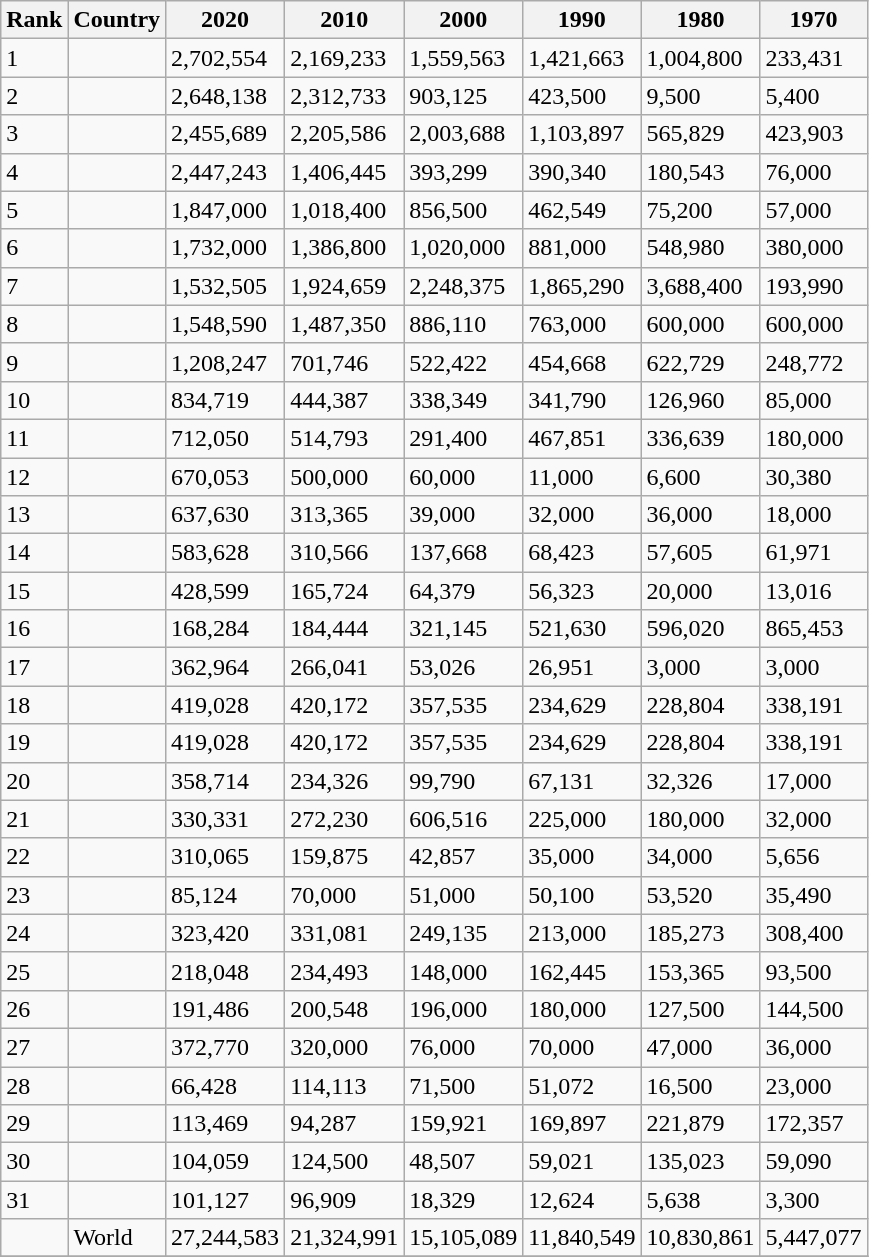<table class="wikitable sortable">
<tr>
<th>Rank</th>
<th>Country</th>
<th>2020</th>
<th>2010</th>
<th>2000</th>
<th>1990</th>
<th>1980</th>
<th>1970</th>
</tr>
<tr>
<td>1</td>
<td></td>
<td>2,702,554</td>
<td>2,169,233</td>
<td>1,559,563</td>
<td>1,421,663</td>
<td>1,004,800</td>
<td>233,431</td>
</tr>
<tr>
<td>2</td>
<td></td>
<td>2,648,138</td>
<td>2,312,733</td>
<td>903,125</td>
<td>423,500</td>
<td>9,500</td>
<td>5,400</td>
</tr>
<tr>
<td>3</td>
<td></td>
<td>2,455,689</td>
<td>2,205,586</td>
<td>2,003,688</td>
<td>1,103,897</td>
<td>565,829</td>
<td>423,903</td>
</tr>
<tr>
<td>4</td>
<td></td>
<td>2,447,243</td>
<td>1,406,445</td>
<td>393,299</td>
<td>390,340</td>
<td>180,543</td>
<td>76,000</td>
</tr>
<tr>
<td>5</td>
<td></td>
<td>1,847,000</td>
<td>1,018,400</td>
<td>856,500</td>
<td>462,549</td>
<td>75,200</td>
<td>57,000</td>
</tr>
<tr>
<td>6</td>
<td></td>
<td>1,732,000</td>
<td>1,386,800</td>
<td>1,020,000</td>
<td>881,000</td>
<td>548,980</td>
<td>380,000</td>
</tr>
<tr>
<td>7</td>
<td></td>
<td>1,532,505</td>
<td>1,924,659</td>
<td>2,248,375</td>
<td>1,865,290</td>
<td>3,688,400</td>
<td>193,990</td>
</tr>
<tr>
<td>8</td>
<td></td>
<td>1,548,590</td>
<td>1,487,350</td>
<td>886,110</td>
<td>763,000</td>
<td>600,000</td>
<td>600,000</td>
</tr>
<tr>
<td>9</td>
<td></td>
<td>1,208,247</td>
<td>701,746</td>
<td>522,422</td>
<td>454,668</td>
<td>622,729</td>
<td>248,772</td>
</tr>
<tr>
<td>10</td>
<td></td>
<td>834,719</td>
<td>444,387</td>
<td>338,349</td>
<td>341,790</td>
<td>126,960</td>
<td>85,000</td>
</tr>
<tr>
<td>11</td>
<td></td>
<td>712,050</td>
<td>514,793</td>
<td>291,400</td>
<td>467,851</td>
<td>336,639</td>
<td>180,000</td>
</tr>
<tr>
<td>12</td>
<td></td>
<td>670,053</td>
<td>500,000</td>
<td>60,000</td>
<td>11,000</td>
<td>6,600</td>
<td>30,380</td>
</tr>
<tr>
<td>13</td>
<td></td>
<td>637,630</td>
<td>313,365</td>
<td>39,000</td>
<td>32,000</td>
<td>36,000</td>
<td>18,000</td>
</tr>
<tr>
<td>14</td>
<td></td>
<td>583,628</td>
<td>310,566</td>
<td>137,668</td>
<td>68,423</td>
<td>57,605</td>
<td>61,971</td>
</tr>
<tr>
<td>15</td>
<td></td>
<td>428,599</td>
<td>165,724</td>
<td>64,379</td>
<td>56,323</td>
<td>20,000</td>
<td>13,016</td>
</tr>
<tr>
<td>16</td>
<td></td>
<td>168,284</td>
<td>184,444</td>
<td>321,145</td>
<td>521,630</td>
<td>596,020</td>
<td>865,453</td>
</tr>
<tr>
<td>17</td>
<td></td>
<td>362,964</td>
<td>266,041</td>
<td>53,026</td>
<td>26,951</td>
<td>3,000</td>
<td>3,000</td>
</tr>
<tr>
<td>18</td>
<td></td>
<td>419,028</td>
<td>420,172</td>
<td>357,535</td>
<td>234,629</td>
<td>228,804</td>
<td>338,191</td>
</tr>
<tr>
<td>19</td>
<td></td>
<td>419,028</td>
<td>420,172</td>
<td>357,535</td>
<td>234,629</td>
<td>228,804</td>
<td>338,191</td>
</tr>
<tr>
<td>20</td>
<td></td>
<td>358,714</td>
<td>234,326</td>
<td>99,790</td>
<td>67,131</td>
<td>32,326</td>
<td>17,000</td>
</tr>
<tr>
<td>21</td>
<td></td>
<td>330,331</td>
<td>272,230</td>
<td>606,516</td>
<td>225,000</td>
<td>180,000</td>
<td>32,000</td>
</tr>
<tr>
<td>22</td>
<td></td>
<td>310,065</td>
<td>159,875</td>
<td>42,857</td>
<td>35,000</td>
<td>34,000</td>
<td>5,656</td>
</tr>
<tr>
<td>23</td>
<td></td>
<td>85,124</td>
<td>70,000</td>
<td>51,000</td>
<td>50,100</td>
<td>53,520</td>
<td>35,490</td>
</tr>
<tr>
<td>24</td>
<td></td>
<td>323,420</td>
<td>331,081</td>
<td>249,135</td>
<td>213,000</td>
<td>185,273</td>
<td>308,400</td>
</tr>
<tr>
<td>25</td>
<td></td>
<td>218,048</td>
<td>234,493</td>
<td>148,000</td>
<td>162,445</td>
<td>153,365</td>
<td>93,500</td>
</tr>
<tr>
<td>26</td>
<td></td>
<td>191,486</td>
<td>200,548</td>
<td>196,000</td>
<td>180,000</td>
<td>127,500</td>
<td>144,500</td>
</tr>
<tr>
<td>27</td>
<td></td>
<td>372,770</td>
<td>320,000</td>
<td>76,000</td>
<td>70,000</td>
<td>47,000</td>
<td>36,000</td>
</tr>
<tr>
<td>28</td>
<td></td>
<td>66,428</td>
<td>114,113</td>
<td>71,500</td>
<td>51,072</td>
<td>16,500</td>
<td>23,000</td>
</tr>
<tr>
<td>29</td>
<td></td>
<td>113,469</td>
<td>94,287</td>
<td>159,921</td>
<td>169,897</td>
<td>221,879</td>
<td>172,357</td>
</tr>
<tr>
<td>30</td>
<td></td>
<td>104,059</td>
<td>124,500</td>
<td>48,507</td>
<td>59,021</td>
<td>135,023</td>
<td>59,090</td>
</tr>
<tr>
<td>31</td>
<td></td>
<td>101,127</td>
<td>96,909</td>
<td>18,329</td>
<td>12,624</td>
<td>5,638</td>
<td>3,300</td>
</tr>
<tr>
<td></td>
<td>World</td>
<td>27,244,583</td>
<td>21,324,991</td>
<td>15,105,089</td>
<td>11,840,549</td>
<td>10,830,861</td>
<td>5,447,077</td>
</tr>
<tr>
</tr>
</table>
